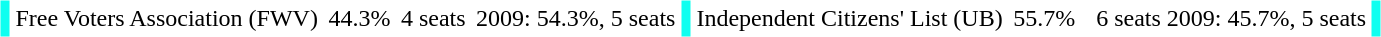<table cellpadding = "3" style = "width: 50%; background: # e3e3e3; border-spacing: 1px; white-space: nowrap;">
<tr>
<td - Align = "right" bgcolor = "# ffffff"></td>
<td align = "left">Free Voters Association (FWV)</td>
<td>44.3%</td>
<td>4 seats</td>
<td>2009: 54.3%, 5 seats</td>
<td - Align = "right" bgcolor = "# ffffff"></td>
<td align = "left">Independent Citizens' List (UB)</td>
<td>55.7%</td>
<td></td>
<td>6 seats 2009: 45.7%, 5 seats</td>
<td - Align = "right" bgcolor = "# ffffff"></td>
</tr>
</table>
